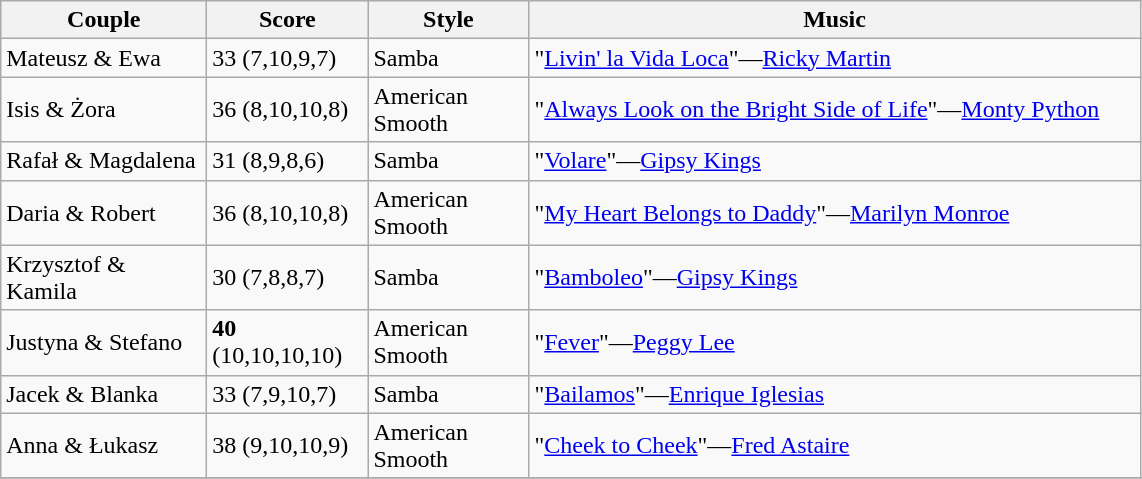<table class="wikitable">
<tr>
<th width="130">Couple</th>
<th width="100">Score</th>
<th width="100">Style</th>
<th width="400">Music</th>
</tr>
<tr>
<td>Mateusz & Ewa</td>
<td>33 (7,10,9,7)</td>
<td>Samba</td>
<td>"<a href='#'>Livin' la Vida Loca</a>"—<a href='#'>Ricky Martin</a></td>
</tr>
<tr>
<td>Isis & Żora</td>
<td>36 (8,10,10,8)</td>
<td>American Smooth</td>
<td>"<a href='#'>Always Look on the Bright Side of Life</a>"—<a href='#'>Monty Python</a></td>
</tr>
<tr>
<td>Rafał & Magdalena</td>
<td>31 (8,9,8,6)</td>
<td>Samba</td>
<td>"<a href='#'>Volare</a>"—<a href='#'>Gipsy Kings</a></td>
</tr>
<tr>
<td>Daria & Robert</td>
<td>36 (8,10,10,8)</td>
<td>American Smooth</td>
<td>"<a href='#'>My Heart Belongs to Daddy</a>"—<a href='#'>Marilyn Monroe</a></td>
</tr>
<tr>
<td>Krzysztof & Kamila</td>
<td>30 (7,8,8,7)</td>
<td>Samba</td>
<td>"<a href='#'>Bamboleo</a>"—<a href='#'>Gipsy Kings</a></td>
</tr>
<tr>
<td>Justyna & Stefano</td>
<td><strong>40</strong> (10,10,10,10)</td>
<td>American Smooth</td>
<td>"<a href='#'>Fever</a>"—<a href='#'>Peggy Lee</a></td>
</tr>
<tr>
<td>Jacek & Blanka</td>
<td>33 (7,9,10,7)</td>
<td>Samba</td>
<td>"<a href='#'>Bailamos</a>"—<a href='#'>Enrique Iglesias</a></td>
</tr>
<tr>
<td>Anna & Łukasz</td>
<td>38 (9,10,10,9)</td>
<td>American Smooth</td>
<td>"<a href='#'>Cheek to Cheek</a>"—<a href='#'>Fred Astaire</a></td>
</tr>
<tr>
</tr>
</table>
